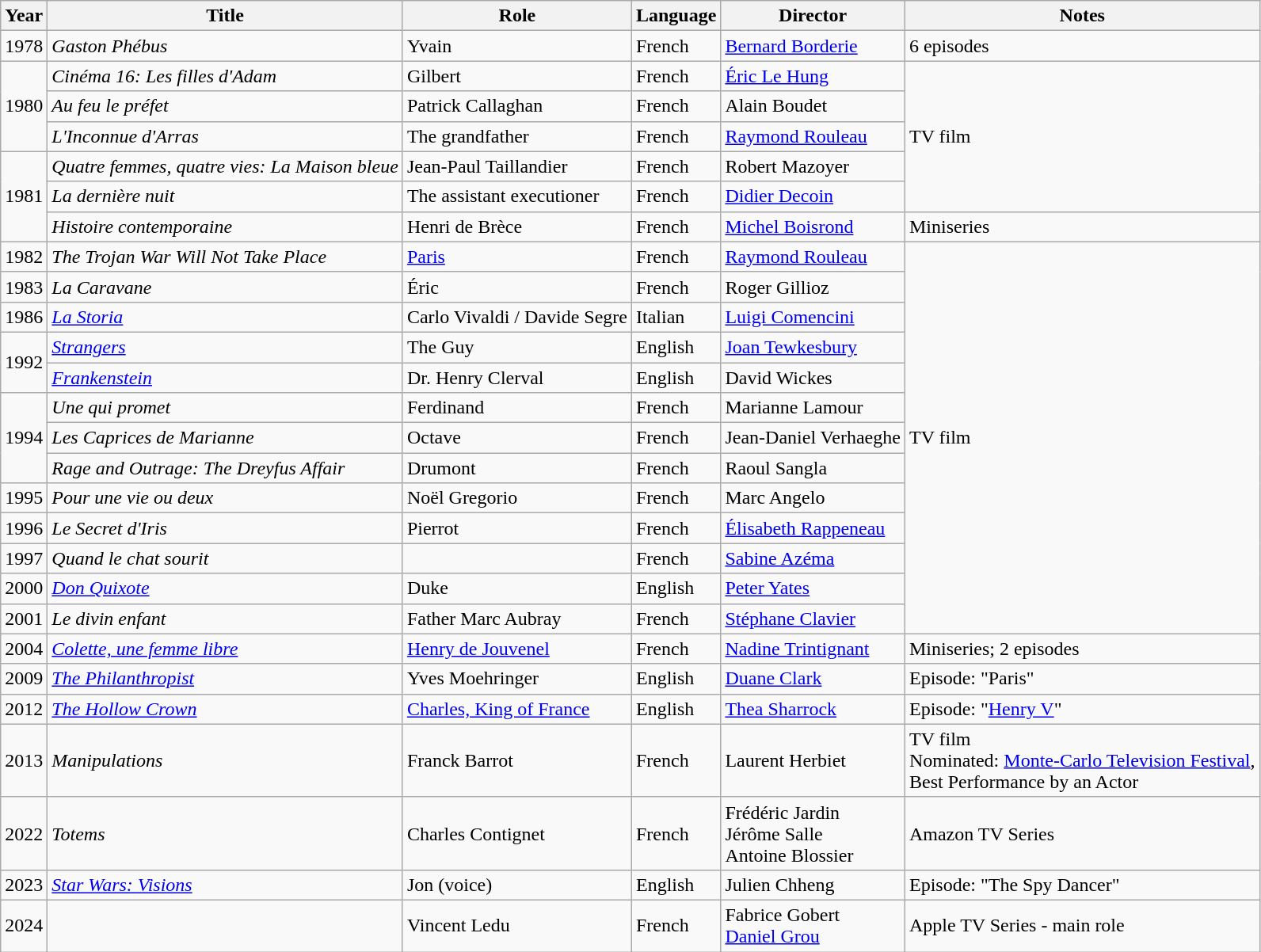<table class="wikitable sortable">
<tr>
<th>Year</th>
<th>Title</th>
<th>Role</th>
<th>Language</th>
<th>Director</th>
<th class="unsortable">Notes</th>
</tr>
<tr>
<td>1978</td>
<td><em>Gaston Phébus</em></td>
<td>Yvain</td>
<td>French</td>
<td><a href='#'>Bernard Borderie</a></td>
<td>6 episodes</td>
</tr>
<tr>
<td rowspan=3>1980</td>
<td><em>Cinéma 16: Les filles d'Adam</em></td>
<td>Gilbert</td>
<td>French</td>
<td><a href='#'>Éric Le Hung</a></td>
<td rowspan="5">TV film</td>
</tr>
<tr>
<td><em>Au feu le préfet</em></td>
<td>Patrick Callaghan</td>
<td>French</td>
<td>Alain Boudet</td>
</tr>
<tr>
<td><em>L'Inconnue d'Arras</em></td>
<td>The grandfather</td>
<td>French</td>
<td><a href='#'>Raymond Rouleau</a></td>
</tr>
<tr>
<td rowspan=3>1981</td>
<td><em>Quatre femmes, quatre vies: La Maison bleue</em></td>
<td>Jean-Paul Taillandier</td>
<td>French</td>
<td>Robert Mazoyer</td>
</tr>
<tr>
<td><em>La dernière nuit</em></td>
<td>The assistant executioner</td>
<td>French</td>
<td><a href='#'>Didier Decoin</a></td>
</tr>
<tr>
<td><em>Histoire contemporaine</em></td>
<td>Henri de Brèce</td>
<td>French</td>
<td><a href='#'>Michel Boisrond</a></td>
<td>Miniseries</td>
</tr>
<tr>
<td>1982</td>
<td><em>The Trojan War Will Not Take Place</em></td>
<td><a href='#'>Paris</a></td>
<td>French</td>
<td><a href='#'>Raymond Rouleau</a></td>
<td rowspan="13">TV film</td>
</tr>
<tr>
<td>1983</td>
<td><em>La Caravane</em></td>
<td>Éric</td>
<td>French</td>
<td>Roger Gillioz</td>
</tr>
<tr>
<td>1986</td>
<td><em><a href='#'>La Storia</a></em></td>
<td>Carlo Vivaldi / Davide Segre</td>
<td>Italian</td>
<td><a href='#'>Luigi Comencini</a></td>
</tr>
<tr>
<td rowspan=2>1992</td>
<td><em><a href='#'>Strangers</a></em></td>
<td>The Guy</td>
<td>English</td>
<td><a href='#'>Joan Tewkesbury</a></td>
</tr>
<tr>
<td><em><a href='#'>Frankenstein</a></em></td>
<td>Dr. Henry Clerval</td>
<td>English</td>
<td>David Wickes</td>
</tr>
<tr>
<td rowspan=3>1994</td>
<td><em>Une qui promet</em></td>
<td>Ferdinand</td>
<td>French</td>
<td>Marianne Lamour</td>
</tr>
<tr>
<td><em>Les Caprices de Marianne</em></td>
<td>Octave</td>
<td>French</td>
<td>Jean-Daniel Verhaeghe</td>
</tr>
<tr>
<td><em>Rage and Outrage: The Dreyfus Affair</em></td>
<td>Drumont</td>
<td>French</td>
<td>Raoul Sangla</td>
</tr>
<tr>
<td>1995</td>
<td><em>Pour une vie ou deux</em></td>
<td>Noël Gregorio</td>
<td>French</td>
<td>Marc Angelo</td>
</tr>
<tr>
<td>1996</td>
<td><em>Le Secret d'Iris</em></td>
<td>Pierrot</td>
<td>French</td>
<td><a href='#'>Élisabeth Rappeneau</a></td>
</tr>
<tr>
<td>1997</td>
<td><em>Quand le chat sourit</em></td>
<td></td>
<td>French</td>
<td><a href='#'>Sabine Azéma</a></td>
</tr>
<tr>
<td>2000</td>
<td><em><a href='#'>Don Quixote</a></em></td>
<td>Duke</td>
<td>English</td>
<td><a href='#'>Peter Yates</a></td>
</tr>
<tr>
<td>2001</td>
<td><em>Le divin enfant</em></td>
<td>Father Marc Aubray</td>
<td>French</td>
<td><a href='#'>Stéphane Clavier</a></td>
</tr>
<tr>
<td>2004</td>
<td><em><a href='#'>Colette, une femme libre</a></em></td>
<td><a href='#'>Henry de Jouvenel</a></td>
<td>French</td>
<td><a href='#'>Nadine Trintignant</a></td>
<td>Miniseries; 2 episodes</td>
</tr>
<tr>
<td>2009</td>
<td><em><a href='#'>The Philanthropist</a></em></td>
<td>Yves Moehringer</td>
<td>English</td>
<td><a href='#'>Duane Clark</a></td>
<td>Episode: "Paris"</td>
</tr>
<tr>
<td>2012</td>
<td><em><a href='#'>The Hollow Crown</a></em></td>
<td><a href='#'>Charles, King of France</a></td>
<td>English</td>
<td><a href='#'>Thea Sharrock</a></td>
<td>Episode: "<a href='#'>Henry V</a>"</td>
</tr>
<tr>
<td>2013</td>
<td><em>Manipulations</em></td>
<td>Franck Barrot</td>
<td>French</td>
<td>Laurent Herbiet</td>
<td>TV film<br>Nominated: <a href='#'>Monte-Carlo Television Festival</a>,<br>Best Performance by an Actor</td>
</tr>
<tr>
<td>2022</td>
<td><em>Totems</em></td>
<td>Charles Contignet</td>
<td>French</td>
<td>Frédéric Jardin <br>Jérôme Salle <br>Antoine Blossier</td>
<td>Amazon TV Series</td>
</tr>
<tr>
<td>2023</td>
<td><em><a href='#'>Star Wars: Visions</a></em></td>
<td>Jon (voice)</td>
<td>English</td>
<td>Julien Chheng</td>
<td>Episode: "The Spy Dancer"</td>
</tr>
<tr>
<td>2024</td>
<td><em></em></td>
<td>Vincent Ledu</td>
<td>French</td>
<td>Fabrice Gobert <br><a href='#'>Daniel Grou</a></td>
<td>Apple TV Series - main role</td>
</tr>
</table>
